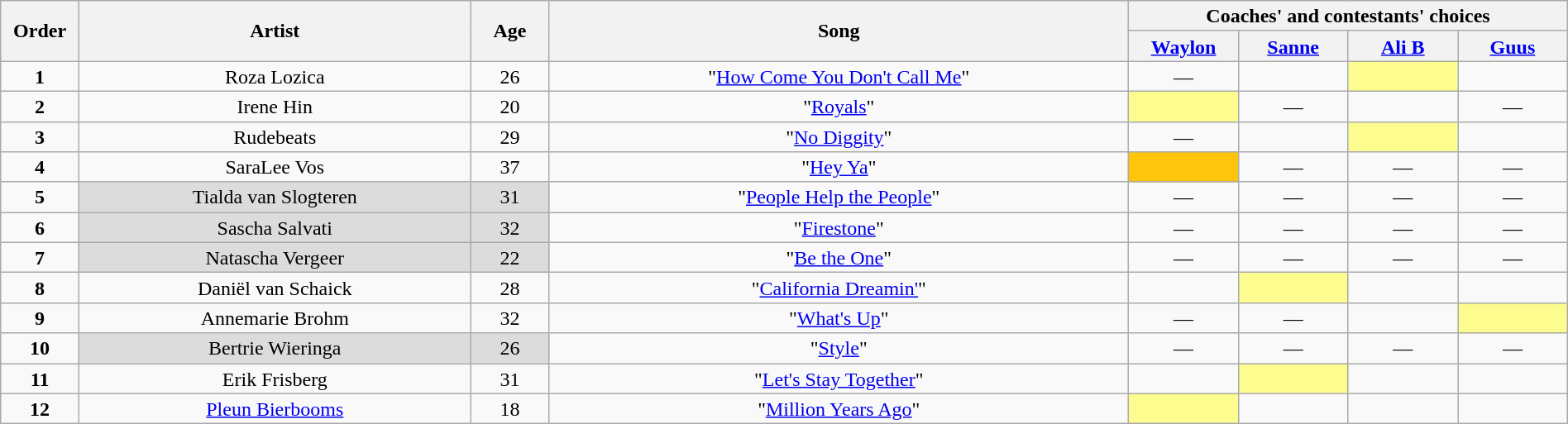<table class="wikitable" style="text-align:center; line-height:17px; width:100%;">
<tr>
<th scope="col" rowspan="2" style="width:05%;">Order</th>
<th scope="col" rowspan="2" style="width:25%;">Artist</th>
<th scope="col" rowspan="2" style="width:05%;">Age</th>
<th scope="col" rowspan="2" style="width:37%;">Song</th>
<th scope="col" colspan="4" style="width:28%;">Coaches' and contestants' choices</th>
</tr>
<tr>
<th style="width:07%;"><a href='#'>Waylon</a></th>
<th style="width:07%;"><a href='#'>Sanne</a></th>
<th nowrap style="width:07%;"><a href='#'>Ali B</a></th>
<th style="width:07%;"><a href='#'>Guus</a></th>
</tr>
<tr>
<td><strong>1</strong></td>
<td>Roza Lozica</td>
<td>26</td>
<td>"<a href='#'>How Come You Don't Call Me</a>"</td>
<td>—</td>
<td><strong></strong></td>
<td style="background:#fdfc8f;"><strong></strong></td>
<td><strong></strong></td>
</tr>
<tr>
<td><strong>2</strong></td>
<td>Irene Hin</td>
<td>20</td>
<td>"<a href='#'>Royals</a>"</td>
<td style="background:#fdfc8f;"><strong></strong></td>
<td>—</td>
<td><strong></strong></td>
<td>—</td>
</tr>
<tr>
<td><strong>3</strong></td>
<td>Rudebeats</td>
<td>29</td>
<td>"<a href='#'>No Diggity</a>"</td>
<td>—</td>
<td><strong></strong></td>
<td style="background:#fdfc8f;"><strong></strong></td>
<td><strong></strong></td>
</tr>
<tr>
<td><strong>4</strong></td>
<td>SaraLee Vos</td>
<td>37</td>
<td>"<a href='#'>Hey Ya</a>"</td>
<td style="background: #ffc40c;"><strong></strong></td>
<td>—</td>
<td>—</td>
<td>—</td>
</tr>
<tr>
<td><strong>5</strong></td>
<td style="background:#DCDCDC;">Tialda van Slogteren</td>
<td style="background:#DCDCDC;">31</td>
<td>"<a href='#'>People Help the People</a>"</td>
<td>—</td>
<td>—</td>
<td>—</td>
<td>—</td>
</tr>
<tr>
<td><strong>6</strong></td>
<td style="background:#DCDCDC;">Sascha Salvati</td>
<td style="background:#DCDCDC;">32</td>
<td>"<a href='#'>Firestone</a>"</td>
<td>—</td>
<td>—</td>
<td>—</td>
<td>—</td>
</tr>
<tr>
<td><strong>7</strong></td>
<td style="background:#DCDCDC;">Natascha Vergeer</td>
<td style="background:#DCDCDC;">22</td>
<td>"<a href='#'>Be the One</a>"</td>
<td>—</td>
<td>—</td>
<td>—</td>
<td>—</td>
</tr>
<tr>
<td><strong>8</strong></td>
<td>Daniël van Schaick</td>
<td>28</td>
<td>"<a href='#'>California Dreamin'</a>"</td>
<td><strong></strong></td>
<td style="background:#fdfc8f;"><strong></strong></td>
<td><strong></strong></td>
<td><strong></strong></td>
</tr>
<tr>
<td><strong>9</strong></td>
<td>Annemarie Brohm</td>
<td>32</td>
<td>"<a href='#'>What's Up</a>"</td>
<td>—</td>
<td>—</td>
<td><strong></strong></td>
<td style="background:#fdfc8f;"><strong></strong></td>
</tr>
<tr>
<td><strong>10</strong></td>
<td style="background:#DCDCDC;">Bertrie Wieringa</td>
<td style="background:#DCDCDC;">26</td>
<td>"<a href='#'>Style</a>"</td>
<td>—</td>
<td>—</td>
<td>—</td>
<td>—</td>
</tr>
<tr>
<td><strong>11</strong></td>
<td>Erik Frisberg</td>
<td>31</td>
<td>"<a href='#'>Let's Stay Together</a>"</td>
<td><strong></strong></td>
<td style="background:#fdfc8f;"><strong></strong></td>
<td><strong></strong></td>
<td><strong></strong></td>
</tr>
<tr>
<td><strong>12</strong></td>
<td><a href='#'>Pleun Bierbooms</a></td>
<td>18</td>
<td>"<a href='#'>Million Years Ago</a>"</td>
<td style="background:#fdfc8f;"><strong></strong></td>
<td><strong></strong></td>
<td><strong></strong></td>
<td><strong></strong></td>
</tr>
</table>
